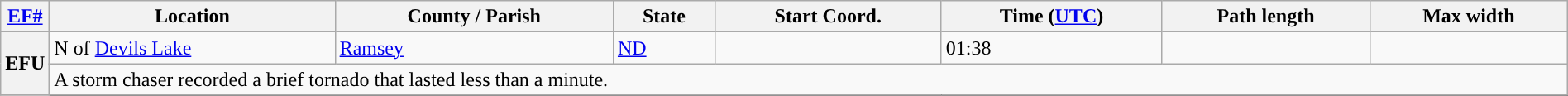<table class="wikitable sortable" style="width:100%;">
<tr>
<th scope="col" width="2%" align="center"><a href='#'>EF#</a></th>
<th scope="col" align="center" class="unsortable">Location</th>
<th scope="col" align="center" class="unsortable">County / Parish</th>
<th scope="col" align="center">State</th>
<th scope="col" align="center">Start Coord.</th>
<th scope="col" align="center">Time (<a href='#'>UTC</a>)</th>
<th scope="col" align="center">Path length</th>
<th scope="col" align="center">Max width</th>
</tr>
<tr>
<th scope="row" rowspan="2" style="background-color:#">EFU</th>
<td>N of <a href='#'>Devils Lake</a></td>
<td><a href='#'>Ramsey</a></td>
<td><a href='#'>ND</a></td>
<td></td>
<td>01:38</td>
<td></td>
<td></td>
</tr>
<tr class="expand-child">
<td colspan="8" style=" border-bottom: 1px solid black;">A storm chaser recorded a brief tornado that lasted less than a minute.</td>
</tr>
<tr>
</tr>
</table>
